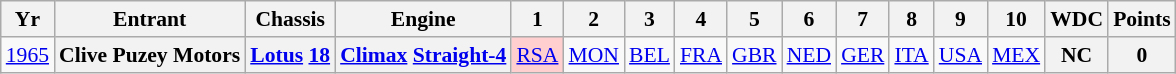<table class="wikitable" style="text-align:center; font-size:90%">
<tr>
<th>Yr</th>
<th>Entrant</th>
<th>Chassis</th>
<th>Engine</th>
<th>1</th>
<th>2</th>
<th>3</th>
<th>4</th>
<th>5</th>
<th>6</th>
<th>7</th>
<th>8</th>
<th>9</th>
<th>10</th>
<th>WDC</th>
<th>Points</th>
</tr>
<tr>
<td><a href='#'>1965</a></td>
<th>Clive Puzey Motors</th>
<th><a href='#'>Lotus</a> <a href='#'>18</a></th>
<th><a href='#'>Climax</a> <a href='#'>Straight-4</a></th>
<td style="background:#FFCFCF;"><a href='#'>RSA</a><br></td>
<td><a href='#'>MON</a></td>
<td><a href='#'>BEL</a></td>
<td><a href='#'>FRA</a></td>
<td><a href='#'>GBR</a></td>
<td><a href='#'>NED</a></td>
<td><a href='#'>GER</a></td>
<td><a href='#'>ITA</a></td>
<td><a href='#'>USA</a></td>
<td><a href='#'>MEX</a></td>
<th>NC</th>
<th>0</th>
</tr>
</table>
